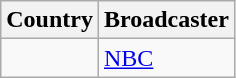<table class="wikitable">
<tr>
<th align=center>Country</th>
<th align=center>Broadcaster</th>
</tr>
<tr>
<td></td>
<td><a href='#'>NBC</a></td>
</tr>
</table>
